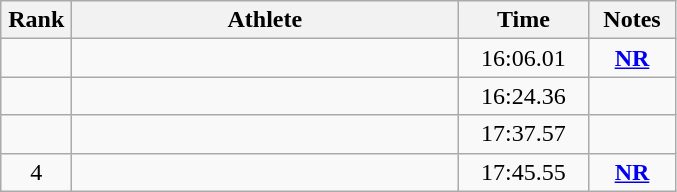<table class="wikitable sortable" style="text-align:center">
<tr>
<th width=40>Rank</th>
<th width=250>Athlete</th>
<th width=80>Time</th>
<th width=50>Notes</th>
</tr>
<tr>
<td></td>
<td align=left></td>
<td>16:06.01</td>
<td><strong><a href='#'>NR</a></strong></td>
</tr>
<tr>
<td></td>
<td align=left></td>
<td>16:24.36</td>
<td></td>
</tr>
<tr>
<td></td>
<td align=left></td>
<td>17:37.57</td>
<td></td>
</tr>
<tr>
<td>4</td>
<td align=left></td>
<td>17:45.55</td>
<td><strong><a href='#'>NR</a></strong></td>
</tr>
</table>
